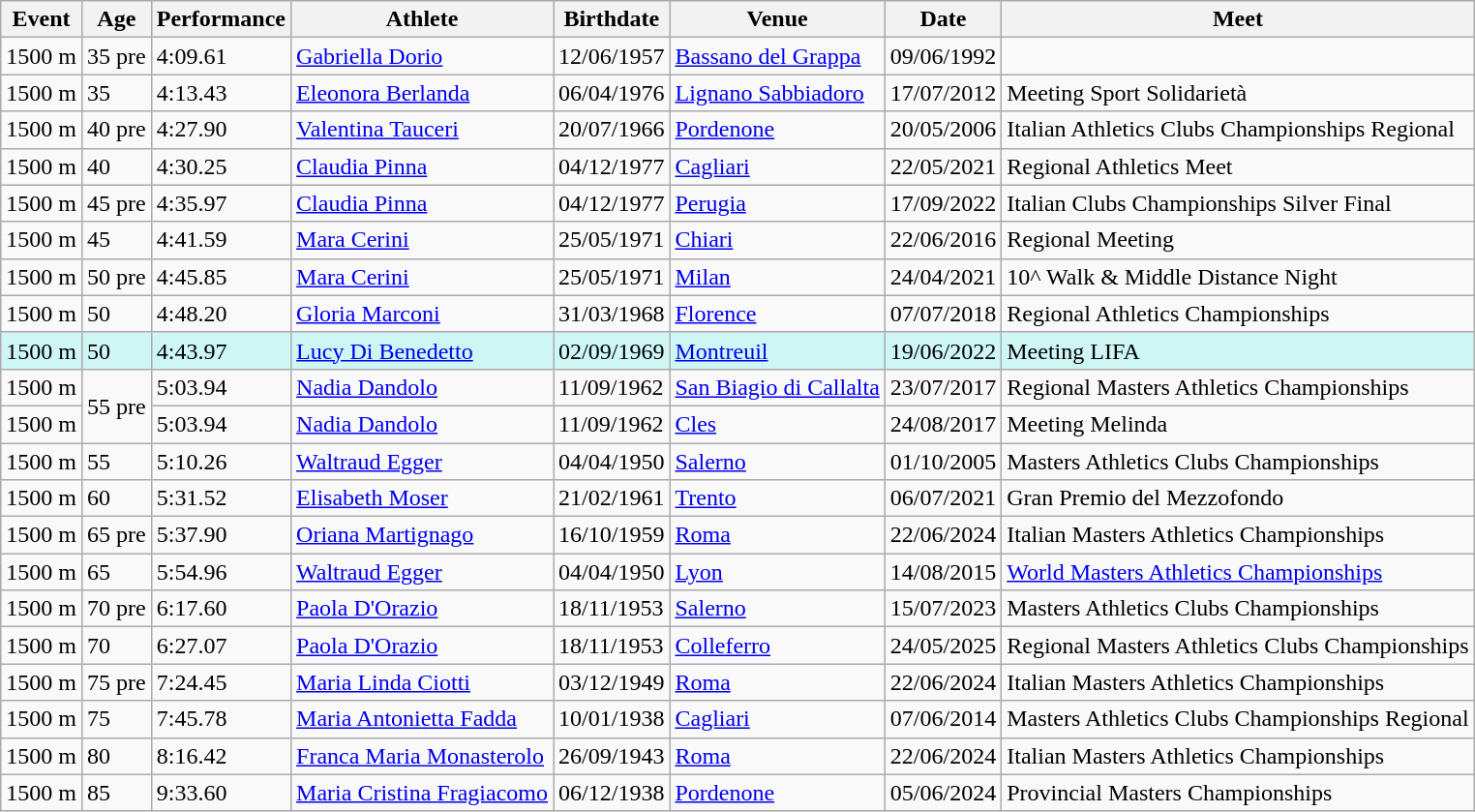<table class="wikitable" width= style="font-size:90%; text-align:center">
<tr>
<th>Event</th>
<th>Age</th>
<th>Performance</th>
<th>Athlete</th>
<th>Birthdate</th>
<th>Venue</th>
<th>Date</th>
<th>Meet</th>
</tr>
<tr>
<td>1500 m</td>
<td>35 pre</td>
<td>4:09.61</td>
<td align=left><a href='#'>Gabriella Dorio</a></td>
<td>12/06/1957</td>
<td align=left><a href='#'>Bassano del Grappa</a></td>
<td>09/06/1992</td>
<td></td>
</tr>
<tr>
<td>1500 m</td>
<td>35</td>
<td>4:13.43</td>
<td align=left><a href='#'>Eleonora Berlanda</a></td>
<td>06/04/1976</td>
<td align=left><a href='#'>Lignano Sabbiadoro</a></td>
<td>17/07/2012</td>
<td>Meeting Sport Solidarietà</td>
</tr>
<tr>
<td>1500 m</td>
<td>40 pre</td>
<td>4:27.90</td>
<td align=left><a href='#'>Valentina Tauceri</a></td>
<td>20/07/1966</td>
<td align=left><a href='#'>Pordenone</a></td>
<td>20/05/2006</td>
<td>Italian Athletics Clubs Championships Regional</td>
</tr>
<tr>
<td>1500 m</td>
<td>40</td>
<td>4:30.25</td>
<td align=left><a href='#'>Claudia Pinna</a></td>
<td>04/12/1977</td>
<td align=left><a href='#'>Cagliari</a></td>
<td>22/05/2021</td>
<td>Regional Athletics Meet</td>
</tr>
<tr>
<td>1500 m</td>
<td>45 pre</td>
<td>4:35.97</td>
<td align=left><a href='#'>Claudia Pinna</a></td>
<td>04/12/1977</td>
<td align=left><a href='#'>Perugia</a></td>
<td>17/09/2022</td>
<td>Italian Clubs Championships Silver Final</td>
</tr>
<tr>
<td>1500 m</td>
<td>45</td>
<td>4:41.59</td>
<td align=left><a href='#'>Mara Cerini</a></td>
<td>25/05/1971</td>
<td align=left><a href='#'>Chiari</a></td>
<td>22/06/2016</td>
<td>Regional Meeting</td>
</tr>
<tr>
<td>1500 m</td>
<td>50 pre</td>
<td>4:45.85</td>
<td align=left><a href='#'>Mara Cerini</a></td>
<td>25/05/1971</td>
<td align=left><a href='#'>Milan</a></td>
<td>24/04/2021</td>
<td>10^ Walk & Middle Distance Night</td>
</tr>
<tr>
<td>1500 m</td>
<td>50</td>
<td>4:48.20</td>
<td align=left><a href='#'>Gloria Marconi</a></td>
<td>31/03/1968</td>
<td align=left><a href='#'>Florence</a></td>
<td>07/07/2018</td>
<td>Regional Athletics Championships</td>
</tr>
<tr style="background:#cef6f5;">
<td>1500 m</td>
<td>50</td>
<td>4:43.97</td>
<td align=left><a href='#'>Lucy Di Benedetto</a></td>
<td>02/09/1969</td>
<td align=left><a href='#'>Montreuil</a></td>
<td>19/06/2022</td>
<td>Meeting LIFA</td>
</tr>
<tr>
<td>1500 m</td>
<td rowspan=2>55 pre</td>
<td>5:03.94</td>
<td align=left><a href='#'>Nadia Dandolo</a></td>
<td>11/09/1962</td>
<td align=left><a href='#'>San Biagio di Callalta</a></td>
<td>23/07/2017</td>
<td>Regional Masters Athletics Championships</td>
</tr>
<tr>
<td>1500 m</td>
<td>5:03.94</td>
<td align=left><a href='#'>Nadia Dandolo</a></td>
<td>11/09/1962</td>
<td align=left><a href='#'>Cles</a></td>
<td>24/08/2017</td>
<td>Meeting Melinda</td>
</tr>
<tr>
<td>1500 m</td>
<td>55</td>
<td>5:10.26</td>
<td align=left><a href='#'>Waltraud Egger</a></td>
<td>04/04/1950</td>
<td align=left><a href='#'>Salerno</a></td>
<td>01/10/2005</td>
<td>Masters Athletics Clubs Championships</td>
</tr>
<tr>
<td>1500 m</td>
<td>60</td>
<td>5:31.52</td>
<td align=left><a href='#'>Elisabeth Moser</a></td>
<td>21/02/1961</td>
<td align=left><a href='#'>Trento</a></td>
<td>06/07/2021</td>
<td>Gran Premio del Mezzofondo</td>
</tr>
<tr>
<td>1500 m</td>
<td>65 pre</td>
<td>5:37.90</td>
<td align=left><a href='#'>Oriana Martignago</a></td>
<td>16/10/1959</td>
<td align=left><a href='#'>Roma</a></td>
<td>22/06/2024</td>
<td>Italian Masters Athletics Championships</td>
</tr>
<tr>
<td>1500 m</td>
<td>65</td>
<td>5:54.96</td>
<td align=left><a href='#'>Waltraud Egger</a></td>
<td>04/04/1950</td>
<td align=left><a href='#'>Lyon</a></td>
<td>14/08/2015</td>
<td><a href='#'>World Masters Athletics Championships</a></td>
</tr>
<tr>
<td>1500 m</td>
<td>70 pre</td>
<td>6:17.60</td>
<td align=left><a href='#'>Paola D'Orazio</a></td>
<td>18/11/1953</td>
<td align=left><a href='#'>Salerno</a></td>
<td>15/07/2023</td>
<td>Masters Athletics Clubs Championships</td>
</tr>
<tr>
<td>1500 m</td>
<td>70</td>
<td>6:27.07</td>
<td align=left><a href='#'>Paola D'Orazio</a></td>
<td>18/11/1953</td>
<td align=left><a href='#'>Colleferro</a></td>
<td>24/05/2025</td>
<td>Regional Masters Athletics Clubs Championships</td>
</tr>
<tr>
<td>1500 m</td>
<td>75 pre</td>
<td>7:24.45</td>
<td align=left><a href='#'>Maria Linda Ciotti</a></td>
<td>03/12/1949</td>
<td align=left><a href='#'>Roma</a></td>
<td>22/06/2024</td>
<td>Italian Masters Athletics Championships</td>
</tr>
<tr>
<td>1500 m</td>
<td>75</td>
<td>7:45.78</td>
<td align=left><a href='#'>Maria Antonietta Fadda</a></td>
<td>10/01/1938</td>
<td align=left><a href='#'>Cagliari</a></td>
<td>07/06/2014</td>
<td>Masters Athletics Clubs Championships Regional</td>
</tr>
<tr>
<td>1500 m</td>
<td>80</td>
<td>8:16.42</td>
<td align=left><a href='#'>Franca Maria Monasterolo</a></td>
<td>26/09/1943</td>
<td align=left><a href='#'>Roma</a></td>
<td>22/06/2024</td>
<td>Italian Masters Athletics Championships</td>
</tr>
<tr>
<td>1500 m</td>
<td>85</td>
<td>9:33.60</td>
<td align=left><a href='#'>Maria Cristina Fragiacomo</a></td>
<td>06/12/1938</td>
<td align=left><a href='#'>Pordenone</a></td>
<td>05/06/2024</td>
<td>Provincial Masters  Championships</td>
</tr>
</table>
